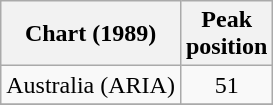<table class="wikitable sortable plainrowheaders" style="text-align:center">
<tr>
<th scope="col">Chart (1989)</th>
<th scope="col">Peak<br>position</th>
</tr>
<tr>
<td>Australia (ARIA)</td>
<td>51</td>
</tr>
<tr>
</tr>
</table>
